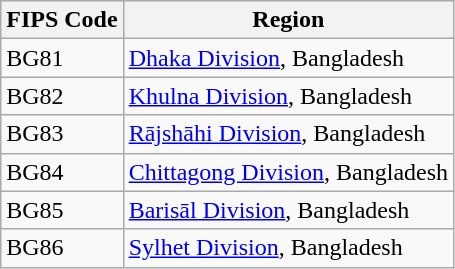<table class="wikitable">
<tr>
<th>FIPS Code</th>
<th>Region</th>
</tr>
<tr>
<td>BG81</td>
<td><a href='#'>Dhaka Division</a>, Bangladesh</td>
</tr>
<tr>
<td>BG82</td>
<td><a href='#'>Khulna Division</a>, Bangladesh</td>
</tr>
<tr>
<td>BG83</td>
<td><a href='#'>Rājshāhi Division</a>, Bangladesh</td>
</tr>
<tr>
<td>BG84</td>
<td><a href='#'>Chittagong Division</a>, Bangladesh</td>
</tr>
<tr>
<td>BG85</td>
<td><a href='#'>Barisāl Division</a>, Bangladesh</td>
</tr>
<tr>
<td>BG86</td>
<td><a href='#'>Sylhet Division</a>, Bangladesh</td>
</tr>
</table>
